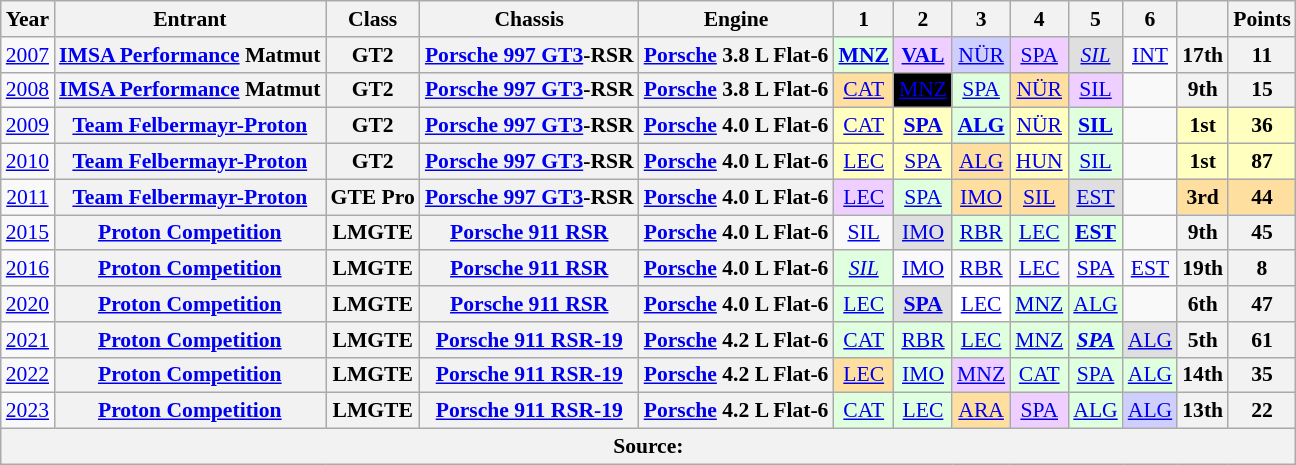<table class="wikitable" style="text-align:center; font-size:90%">
<tr>
<th>Year</th>
<th>Entrant</th>
<th>Class</th>
<th>Chassis</th>
<th>Engine</th>
<th>1</th>
<th>2</th>
<th>3</th>
<th>4</th>
<th>5</th>
<th>6</th>
<th></th>
<th>Points</th>
</tr>
<tr>
<td><a href='#'>2007</a></td>
<th><a href='#'>IMSA Performance</a> Matmut</th>
<th>GT2</th>
<th><a href='#'>Porsche 997 GT3</a>-RSR</th>
<th><a href='#'>Porsche</a> 3.8 L Flat-6</th>
<td style="background:#DFFFDF;"><strong><a href='#'>MNZ</a></strong><br></td>
<td style="background:#EFCFFF;"><strong><a href='#'>VAL</a></strong><br></td>
<td style="background:#CFCFFF;"><a href='#'>NÜR</a><br></td>
<td style="background:#EFCFFF;"><a href='#'>SPA</a><br></td>
<td style="background:#DFDFDF;"><em><a href='#'>SIL</a></em><br></td>
<td><a href='#'>INT</a></td>
<th>17th</th>
<th>11</th>
</tr>
<tr>
<td><a href='#'>2008</a></td>
<th><a href='#'>IMSA Performance</a> Matmut</th>
<th>GT2</th>
<th><a href='#'>Porsche 997 GT3</a>-RSR</th>
<th><a href='#'>Porsche</a> 3.8 L Flat-6</th>
<td style="background:#FFDF9F;"><a href='#'>CAT</a><br></td>
<td style="background:#000000; color:#ffffff"><a href='#'><span>MNZ</span></a><br></td>
<td style="background:#DFFFDF;"><a href='#'>SPA</a><br></td>
<td style="background:#FFDF9F;"><a href='#'>NÜR</a><br></td>
<td style="background:#EFCFFF;"><a href='#'>SIL</a><br></td>
<td></td>
<th>9th</th>
<th>15</th>
</tr>
<tr>
<td><a href='#'>2009</a></td>
<th><a href='#'>Team Felbermayr-Proton</a></th>
<th>GT2</th>
<th><a href='#'>Porsche 997 GT3</a>-RSR</th>
<th><a href='#'>Porsche</a> 4.0 L Flat-6</th>
<td style="background:#FFFFBF;"><a href='#'>CAT</a><br></td>
<td style="background:#FFFFBF;"><strong><a href='#'>SPA</a></strong><br></td>
<td style="background:#DFFFDF;"><strong><a href='#'>ALG</a></strong><br></td>
<td style="background:#FFFFBF;"><a href='#'>NÜR</a><br></td>
<td style="background:#DFFFDF;"><strong><a href='#'>SIL</a></strong><br></td>
<td></td>
<th style="background:#FFFFBF;">1st</th>
<th style="background:#FFFFBF;">36</th>
</tr>
<tr>
<td><a href='#'>2010</a></td>
<th><a href='#'>Team Felbermayr-Proton</a></th>
<th>GT2</th>
<th><a href='#'>Porsche 997 GT3</a>-RSR</th>
<th><a href='#'>Porsche</a> 4.0 L Flat-6</th>
<td style="background:#FFFFBF;"><a href='#'>LEC</a><br></td>
<td style="background:#FFFFBF;"><a href='#'>SPA</a><br></td>
<td style="background:#FFDF9F;"><a href='#'>ALG</a><br></td>
<td style="background:#FFFFBF;"><a href='#'>HUN</a><br></td>
<td style="background:#DFFFDF;"><a href='#'>SIL</a><br></td>
<td></td>
<th style="background:#FFFFBF;">1st</th>
<th style="background:#FFFFBF;">87</th>
</tr>
<tr>
<td><a href='#'>2011</a></td>
<th><a href='#'>Team Felbermayr-Proton</a></th>
<th>GTE Pro</th>
<th><a href='#'>Porsche 997 GT3</a>-RSR</th>
<th><a href='#'>Porsche</a> 4.0 L Flat-6</th>
<td style="background:#EFCFFF;"><a href='#'>LEC</a><br></td>
<td style="background:#DFFFDF;"><a href='#'>SPA</a><br></td>
<td style="background:#FFDF9F;"><a href='#'>IMO</a><br></td>
<td style="background:#FFDF9F;"><a href='#'>SIL</a><br></td>
<td style="background:#DFDFDF;"><a href='#'>EST</a><br></td>
<td></td>
<th style="background:#FFDF9F;">3rd</th>
<th style="background:#FFDF9F;">44</th>
</tr>
<tr>
<td><a href='#'>2015</a></td>
<th><a href='#'>Proton Competition</a></th>
<th>LMGTE</th>
<th><a href='#'>Porsche 911 RSR</a></th>
<th><a href='#'>Porsche</a> 4.0 L Flat-6</th>
<td><a href='#'>SIL</a></td>
<td style="background:#DFDFDF;"><a href='#'>IMO</a><br></td>
<td style="background:#DFFFDF;"><a href='#'>RBR</a><br></td>
<td style="background:#DFFFDF;"><a href='#'>LEC</a><br></td>
<td style="background:#DFFFDF;"><strong><a href='#'>EST</a></strong><br></td>
<td></td>
<th>9th</th>
<th>45</th>
</tr>
<tr>
<td><a href='#'>2016</a></td>
<th><a href='#'>Proton Competition</a></th>
<th>LMGTE</th>
<th><a href='#'>Porsche 911 RSR</a></th>
<th><a href='#'>Porsche</a> 4.0 L Flat-6</th>
<td style="background:#DFFFDF;"><em><a href='#'>SIL</a></em><br></td>
<td><a href='#'>IMO</a></td>
<td><a href='#'>RBR</a></td>
<td><a href='#'>LEC</a></td>
<td><a href='#'>SPA</a></td>
<td><a href='#'>EST</a></td>
<th>19th</th>
<th>8</th>
</tr>
<tr>
<td><a href='#'>2020</a></td>
<th><a href='#'>Proton Competition</a></th>
<th>LMGTE</th>
<th><a href='#'>Porsche 911 RSR</a></th>
<th><a href='#'>Porsche</a> 4.0 L Flat-6</th>
<td style="background:#DFFFDF;"><a href='#'>LEC</a><br></td>
<td style="background:#DFDFDF;"><strong><a href='#'>SPA</a></strong><br></td>
<td style="background:#FFFFFF;"><a href='#'>LEC</a><br></td>
<td style="background:#DFFFDF;"><a href='#'>MNZ</a><br></td>
<td style="background:#DFFFDF;"><a href='#'>ALG</a><br></td>
<td></td>
<th>6th</th>
<th>47</th>
</tr>
<tr>
<td><a href='#'>2021</a></td>
<th><a href='#'>Proton Competition</a></th>
<th>LMGTE</th>
<th><a href='#'>Porsche 911 RSR-19</a></th>
<th><a href='#'>Porsche</a> 4.2 L Flat-6</th>
<td style="background:#DFFFDF;"><a href='#'>CAT</a><br></td>
<td style="background:#DFFFDF;"><a href='#'>RBR</a><br></td>
<td style="background:#DFFFDF;"><a href='#'>LEC</a><br></td>
<td style="background:#DFFFDF;"><a href='#'>MNZ</a><br></td>
<td style="background:#DFFFDF;"><strong><em><a href='#'>SPA</a></em></strong><br></td>
<td style="background:#DFDFDF;"><a href='#'>ALG</a><br></td>
<th>5th</th>
<th>61</th>
</tr>
<tr>
<td><a href='#'>2022</a></td>
<th><a href='#'>Proton Competition</a></th>
<th>LMGTE</th>
<th><a href='#'>Porsche 911 RSR-19</a></th>
<th><a href='#'>Porsche</a> 4.2 L Flat-6</th>
<td style="background:#FFDF9F;"><a href='#'>LEC</a><br></td>
<td style="background:#DFFFDF;"><a href='#'>IMO</a><br></td>
<td style="background:#EFCFFF;"><a href='#'>MNZ</a><br></td>
<td style="background:#DFFFDF;"><a href='#'>CAT</a><br></td>
<td style="background:#DFFFDF;"><a href='#'>SPA</a><br></td>
<td style="background:#DFFFDF;"><a href='#'>ALG</a><br></td>
<th>14th</th>
<th>35</th>
</tr>
<tr>
<td><a href='#'>2023</a></td>
<th><a href='#'>Proton Competition</a></th>
<th>LMGTE</th>
<th><a href='#'>Porsche 911 RSR-19</a></th>
<th><a href='#'>Porsche</a> 4.2 L Flat-6</th>
<td style="background:#DFFFDF;"><a href='#'>CAT</a><br></td>
<td style="background:#DFFFDF;"><a href='#'>LEC</a><br></td>
<td style="background:#FFDF9F;"><a href='#'>ARA</a><br></td>
<td style="background:#EFCFFF;"><a href='#'>SPA</a><br></td>
<td style="background:#DFFFDF;"><a href='#'>ALG</a><br></td>
<td style="background:#CFCFFF;"><a href='#'>ALG</a><br></td>
<th>13th</th>
<th>22</th>
</tr>
<tr>
<th colspan="13">Source:</th>
</tr>
</table>
